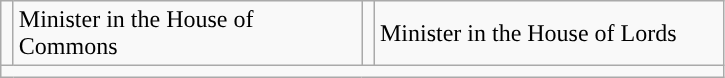<table class="wikitable">
<tr>
<td style="width: 1px; background: "></td>
<td width=225>Minister in the House of Commons</td>
<td style="width: 1px; background: "></td>
<td width=225>Minister in the House of Lords</td>
</tr>
<tr>
<td colspan="4"></td>
</tr>
</table>
